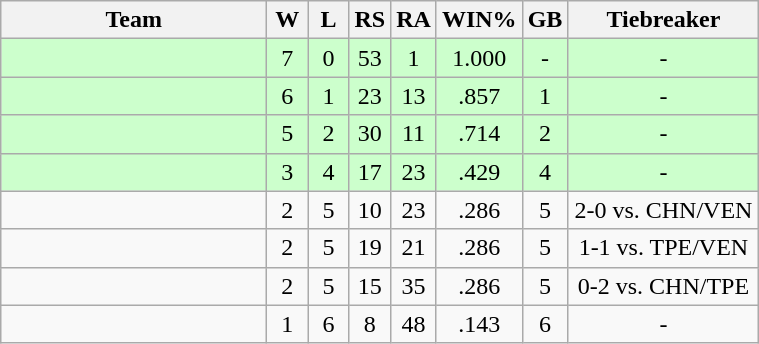<table class=wikitable style=text-align:center>
<tr>
<th width=170>Team</th>
<th width=20>W</th>
<th width=20>L</th>
<th width=20>RS</th>
<th width=20>RA</th>
<th width=20>WIN%</th>
<th width=20>GB</th>
<th width=120>Tiebreaker</th>
</tr>
<tr style="background:#cfc;">
<td align=left></td>
<td>7</td>
<td>0</td>
<td>53</td>
<td>1</td>
<td>1.000</td>
<td>-</td>
<td>-</td>
</tr>
<tr style="background:#cfc;">
<td align=left></td>
<td>6</td>
<td>1</td>
<td>23</td>
<td>13</td>
<td>.857</td>
<td>1</td>
<td>-</td>
</tr>
<tr style="background:#cfc;">
<td align=left></td>
<td>5</td>
<td>2</td>
<td>30</td>
<td>11</td>
<td>.714</td>
<td>2</td>
<td>-</td>
</tr>
<tr style="background:#cfc;">
<td align=left></td>
<td>3</td>
<td>4</td>
<td>17</td>
<td>23</td>
<td>.429</td>
<td>4</td>
<td>-</td>
</tr>
<tr>
<td align=left></td>
<td>2</td>
<td>5</td>
<td>10</td>
<td>23</td>
<td>.286</td>
<td>5</td>
<td>2-0 vs. CHN/VEN</td>
</tr>
<tr>
<td align=left></td>
<td>2</td>
<td>5</td>
<td>19</td>
<td>21</td>
<td>.286</td>
<td>5</td>
<td>1-1 vs. TPE/VEN</td>
</tr>
<tr>
<td align=left></td>
<td>2</td>
<td>5</td>
<td>15</td>
<td>35</td>
<td>.286</td>
<td>5</td>
<td>0-2 vs. CHN/TPE</td>
</tr>
<tr>
<td align=left></td>
<td>1</td>
<td>6</td>
<td>8</td>
<td>48</td>
<td>.143</td>
<td>6</td>
<td>-</td>
</tr>
</table>
